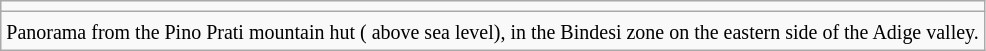<table class="wikitable">
<tr>
<td></td>
</tr>
<tr>
<td><small>Panorama from the Pino Prati mountain hut ( above sea level), in the Bindesi zone on the eastern side of the Adige valley.</small></td>
</tr>
</table>
